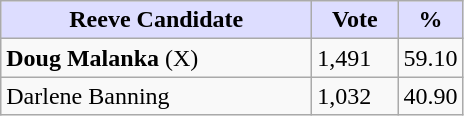<table class="wikitable">
<tr>
<th style="background:#ddf; width:200px;">Reeve Candidate</th>
<th style="background:#ddf; width:50px;">Vote</th>
<th style="background:#ddf; width:30px;">%</th>
</tr>
<tr>
<td><strong>Doug Malanka</strong> (X)</td>
<td>1,491</td>
<td>59.10</td>
</tr>
<tr>
<td>Darlene Banning</td>
<td>1,032</td>
<td>40.90</td>
</tr>
</table>
